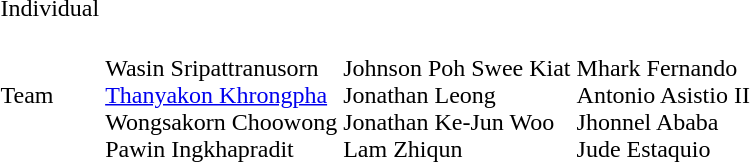<table>
<tr>
<td>Individual</td>
<td></td>
<td></td>
<td></td>
</tr>
<tr>
<td>Team</td>
<td><br>Wasin Sripattranusorn<br><a href='#'>Thanyakon Khrongpha</a><br>Wongsakorn Choowong<br>Pawin Ingkhapradit</td>
<td><br>Johnson Poh Swee Kiat<br>Jonathan Leong<br>Jonathan Ke-Jun Woo<br>Lam Zhiqun</td>
<td><br>Mhark Fernando<br>Antonio Asistio II<br>Jhonnel Ababa<br>Jude Estaquio</td>
</tr>
</table>
